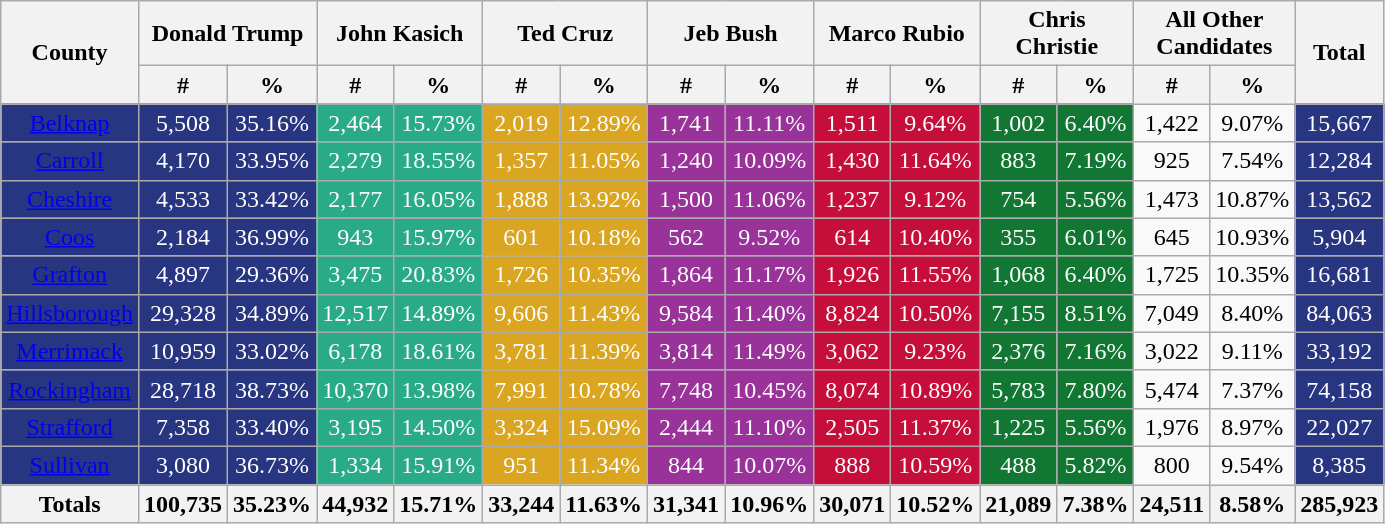<table class="wikitable sortable mw-collapsible" width="60%" style="text-align:center">
<tr>
<th rowspan="2" style="text-align:center;">County</th>
<th colspan="2" style="text-align:center;">Donald Trump</th>
<th colspan="2" style="text-align:center;">John Kasich</th>
<th colspan="2" style="text-align:center;">Ted Cruz</th>
<th colspan="2">Jeb Bush</th>
<th colspan="2">Marco Rubio</th>
<th colspan="2">Chris Christie</th>
<th colspan="2">All Other Candidates</th>
<th rowspan="2" style="text-align:center;">Total</th>
</tr>
<tr>
<th data-sort-type="number" style="text-align:center;">#</th>
<th data-sort-type="number" style="text-align:center;">%</th>
<th data-sort-type="number" style="text-align:center;">#</th>
<th data-sort-type="number" style="text-align:center;">%</th>
<th data-sort-type="number" style="text-align:center;">#</th>
<th data-sort-type="number" style="text-align:center;">%</th>
<th>#</th>
<th>%</th>
<th>#</th>
<th>%</th>
<th>#</th>
<th>%</th>
<th>#</th>
<th>%</th>
</tr>
<tr style="text-align:center;">
<td style="color:black; background:#283681;"><a href='#'>Belknap</a></td>
<td style="color:white; background:#283681;">5,508</td>
<td style="color:white; background:#283681;">35.16%</td>
<td style="color:white; background:#29AB87;">2,464</td>
<td style="color:white; background:#29AB87;">15.73%</td>
<td style="color:white; background:#DAA520;">2,019</td>
<td style="color:white; background:#DAA520;">12.89%</td>
<td style="color:white; background:#939;">1,741</td>
<td style="color:white; background:#939;">11.11%</td>
<td style="color:white; background:#C60E3B;">1,511</td>
<td style="color:white; background:#C60E3B;">9.64%</td>
<td style="color:white; background:#117733;">1,002</td>
<td style="color:white; background:#117733;">6.40%</td>
<td>1,422</td>
<td>9.07%</td>
<td style="color:white; background:#283681;">15,667</td>
</tr>
<tr style="text-align:center;">
<td style="color:black; background:#283681;"><a href='#'>Carroll</a></td>
<td style="color:white; background:#283681;">4,170</td>
<td style="color:white; background:#283681;">33.95%</td>
<td style="color:white; background:#29AB87;">2,279</td>
<td style="color:white; background:#29AB87;">18.55%</td>
<td style="color:white; background:#DAA520;">1,357</td>
<td style="color:white; background:#DAA520;">11.05%</td>
<td style="color:white; background:#939;">1,240</td>
<td style="color:white; background:#939;">10.09%</td>
<td style="color:white; background:#C60E3B;">1,430</td>
<td style="color:white; background:#C60E3B;">11.64%</td>
<td style="color:white; background:#117733;">883</td>
<td style="color:white; background:#117733;">7.19%</td>
<td>925</td>
<td>7.54%</td>
<td style="color:white; background:#283681;">12,284</td>
</tr>
<tr style="text-align:center;">
<td style="color:black; background:#283681;"><a href='#'>Cheshire</a></td>
<td style="color:white; background:#283681;">4,533</td>
<td style="color:white; background:#283681;">33.42%</td>
<td style="color:white; background:#29AB87;">2,177</td>
<td style="color:white; background:#29AB87;">16.05%</td>
<td style="color:white; background:#DAA520;">1,888</td>
<td style="color:white; background:#DAA520;">13.92%</td>
<td style="color:white; background:#939;">1,500</td>
<td style="color:white; background:#939;">11.06%</td>
<td style="color:white; background:#C60E3B;">1,237</td>
<td style="color:white; background:#C60E3B;">9.12%</td>
<td style="color:white; background:#117733;">754</td>
<td style="color:white; background:#117733;">5.56%</td>
<td>1,473</td>
<td>10.87%</td>
<td style="color:white; background:#283681;">13,562</td>
</tr>
<tr style="text-align:center;">
<td style="color:black; background:#283681;"><a href='#'>Coos</a></td>
<td style="color:white; background:#283681;">2,184</td>
<td style="color:white; background:#283681;">36.99%</td>
<td style="color:white; background:#29AB87;">943</td>
<td style="color:white; background:#29AB87;">15.97%</td>
<td style="color:white; background:#DAA520;">601</td>
<td style="color:white; background:#DAA520;">10.18%</td>
<td style="color:white; background:#939;">562</td>
<td style="color:white; background:#939;">9.52%</td>
<td style="color:white; background:#C60E3B;">614</td>
<td style="color:white; background:#C60E3B;">10.40%</td>
<td style="color:white; background:#117733;">355</td>
<td style="color:white; background:#117733;">6.01%</td>
<td>645</td>
<td>10.93%</td>
<td style="color:white; background:#283681;">5,904</td>
</tr>
<tr style="text-align:center;">
<td style="color:black; background:#283681;"><a href='#'>Grafton</a></td>
<td style="color:white; background:#283681;">4,897</td>
<td style="color:white; background:#283681;">29.36%</td>
<td style="color:white; background:#29AB87;">3,475</td>
<td style="color:white; background:#29AB87;">20.83%</td>
<td style="color:white; background:#DAA520;">1,726</td>
<td style="color:white; background:#DAA520;">10.35%</td>
<td style="color:white; background:#939;">1,864</td>
<td style="color:white; background:#939;">11.17%</td>
<td style="color:white; background:#C60E3B;">1,926</td>
<td style="color:white; background:#C60E3B;">11.55%</td>
<td style="color:white; background:#117733;">1,068</td>
<td style="color:white; background:#117733;">6.40%</td>
<td>1,725</td>
<td>10.35%</td>
<td style="color:white; background:#283681;">16,681</td>
</tr>
<tr style="text-align:center;">
<td style="color:white; background:#283681;"><a href='#'>Hillsborough</a></td>
<td style="color:white; background:#283681;">29,328</td>
<td style="color:white; background:#283681;">34.89%</td>
<td style="color:white; background:#29AB87;">12,517</td>
<td style="color:white; background:#29AB87;">14.89%</td>
<td style="color:white; background:#DAA520;">9,606</td>
<td style="color:white; background:#DAA520;">11.43%</td>
<td style="color:white; background:#939;">9,584</td>
<td style="color:white; background:#939;">11.40%</td>
<td style="color:white; background:#C60E3B;">8,824</td>
<td style="color:white; background:#C60E3B;">10.50%</td>
<td style="color:white; background:#117733;">7,155</td>
<td style="color:white; background:#117733;">8.51%</td>
<td>7,049</td>
<td>8.40%</td>
<td style="color:white; background:#283681;">84,063</td>
</tr>
<tr style="text-align:center;">
<td style="color:white; background:#283681;"><a href='#'>Merrimack</a></td>
<td style="color:white; background:#283681;">10,959</td>
<td style="color:white; background:#283681;">33.02%</td>
<td style="color:white; background:#29AB87;">6,178</td>
<td style="color:white; background:#29AB87;">18.61%</td>
<td style="color:white; background:#DAA520;">3,781</td>
<td style="color:white; background:#DAA520;">11.39%</td>
<td style="color:white; background:#939;">3,814</td>
<td style="color:white; background:#939;">11.49%</td>
<td style="color:white; background:#C60E3B;">3,062</td>
<td style="color:white; background:#C60E3B;">9.23%</td>
<td style="color:white; background:#117733;">2,376</td>
<td style="color:white; background:#117733;">7.16%</td>
<td>3,022</td>
<td>9.11%</td>
<td style="color:white; background:#283681;">33,192</td>
</tr>
<tr style="text-align:center;">
<td style="color:white; background:#283681;"><a href='#'>Rockingham</a></td>
<td style="color:white; background:#283681;">28,718</td>
<td style="color:white; background:#283681;">38.73%</td>
<td style="color:white; background:#29AB87;">10,370</td>
<td style="color:white; background:#29AB87;">13.98%</td>
<td style="color:white; background:#DAA520;">7,991</td>
<td style="color:white; background:#DAA520;">10.78%</td>
<td style="color:white; background:#939;">7,748</td>
<td style="color:white; background:#939;">10.45%</td>
<td style="color:white; background:#C60E3B;">8,074</td>
<td style="color:white; background:#C60E3B;">10.89%</td>
<td style="color:white; background:#117733;">5,783</td>
<td style="color:white; background:#117733;">7.80%</td>
<td>5,474</td>
<td>7.37%</td>
<td style="color:white; background:#283681;">74,158</td>
</tr>
<tr style="text-align:center;">
<td style="color:white; background:#283681;"><a href='#'>Strafford</a></td>
<td style="color:white; background:#283681;">7,358</td>
<td style="color:white; background:#283681;">33.40%</td>
<td style="color:white; background:#29AB87;">3,195</td>
<td style="color:white; background:#29AB87;">14.50%</td>
<td style="color:white; background:#DAA520;">3,324</td>
<td style="color:white; background:#DAA520;">15.09%</td>
<td style="color:white; background:#939;">2,444</td>
<td style="color:white; background:#939;">11.10%</td>
<td style="color:white; background:#C60E3B;">2,505</td>
<td style="color:white; background:#C60E3B;">11.37%</td>
<td style="color:white; background:#117733;">1,225</td>
<td style="color:white; background:#117733;">5.56%</td>
<td>1,976</td>
<td>8.97%</td>
<td style="color:white; background:#283681;">22,027</td>
</tr>
<tr style="text-align:center;">
<td style="color:white; background:#283681;"><a href='#'>Sullivan</a></td>
<td style="color:white; background:#283681;">3,080</td>
<td style="color:white; background:#283681;">36.73%</td>
<td style="color:white; background:#29AB87;">1,334</td>
<td style="color:white; background:#29AB87;">15.91%</td>
<td style="color:white; background:#DAA520;">951</td>
<td style="color:white; background:#DAA520;">11.34%</td>
<td style="color:white; background:#939;">844</td>
<td style="color:white; background:#939;">10.07%</td>
<td style="color:white; background:#C60E3B;">888</td>
<td style="color:white; background:#C60E3B;">10.59%</td>
<td style="color:white; background:#117733;">488</td>
<td style="color:white; background:#117733;">5.82%</td>
<td>800</td>
<td>9.54%</td>
<td style="color:white; background:#283681;">8,385</td>
</tr>
<tr>
<th>Totals</th>
<th>100,735</th>
<th>35.23%</th>
<th>44,932</th>
<th>15.71%</th>
<th>33,244</th>
<th>11.63%</th>
<th>31,341</th>
<th>10.96%</th>
<th>30,071</th>
<th>10.52%</th>
<th>21,089</th>
<th>7.38%</th>
<th>24,511</th>
<th>8.58%</th>
<th>285,923</th>
</tr>
</table>
